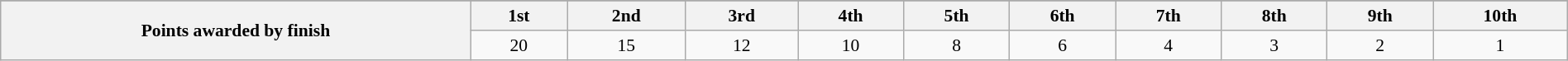<table class="wikitable" width=100% style="text-align:center;font-size:90%;">
<tr>
</tr>
<tr style="background:#efefef;">
<th rowspan=2 width=30%>Points awarded by finish</th>
<th>1st</th>
<th>2nd</th>
<th>3rd</th>
<th>4th</th>
<th>5th</th>
<th>6th</th>
<th>7th</th>
<th>8th</th>
<th>9th</th>
<th>10th</th>
</tr>
<tr>
<td>20</td>
<td>15</td>
<td>12</td>
<td>10</td>
<td>8</td>
<td>6</td>
<td>4</td>
<td>3</td>
<td>2</td>
<td>1</td>
</tr>
</table>
